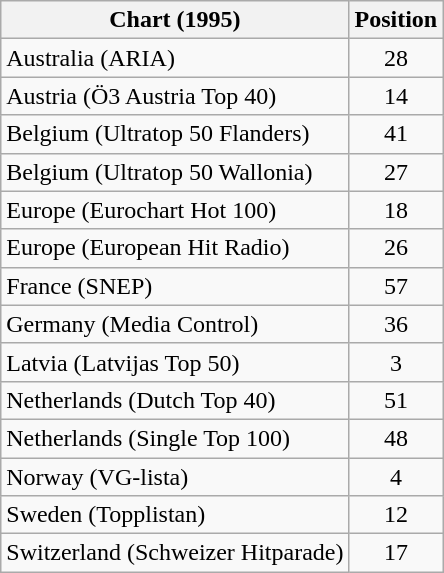<table class="wikitable sortable">
<tr>
<th>Chart (1995)</th>
<th>Position</th>
</tr>
<tr>
<td>Australia (ARIA)</td>
<td style="text-align:center;">28</td>
</tr>
<tr>
<td>Austria (Ö3 Austria Top 40)</td>
<td style="text-align:center;">14</td>
</tr>
<tr>
<td>Belgium (Ultratop 50 Flanders)</td>
<td style="text-align:center;">41</td>
</tr>
<tr>
<td>Belgium (Ultratop 50 Wallonia)</td>
<td style="text-align:center;">27</td>
</tr>
<tr>
<td>Europe (Eurochart Hot 100)</td>
<td style="text-align:center;">18</td>
</tr>
<tr>
<td>Europe (European Hit Radio)</td>
<td style="text-align:center;">26</td>
</tr>
<tr>
<td>France (SNEP)</td>
<td style="text-align:center;">57</td>
</tr>
<tr>
<td>Germany (Media Control)</td>
<td style="text-align:center;">36</td>
</tr>
<tr>
<td>Latvia (Latvijas Top 50)</td>
<td style="text-align:center;">3</td>
</tr>
<tr>
<td>Netherlands (Dutch Top 40)</td>
<td style="text-align:center;">51</td>
</tr>
<tr>
<td>Netherlands (Single Top 100)</td>
<td style="text-align:center;">48</td>
</tr>
<tr>
<td>Norway (VG-lista)</td>
<td style="text-align:center;">4</td>
</tr>
<tr>
<td>Sweden (Topplistan)</td>
<td style="text-align:center;">12</td>
</tr>
<tr>
<td>Switzerland (Schweizer Hitparade)</td>
<td style="text-align:center;">17</td>
</tr>
</table>
